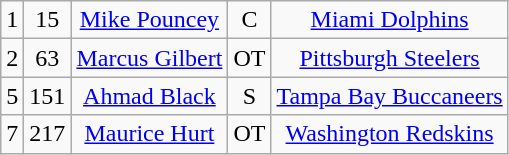<table class="wikitable" style="text-align:center">
<tr>
<td>1</td>
<td>15</td>
<td><a href='#'>Mike Pouncey</a></td>
<td>C</td>
<td><a href='#'>Miami Dolphins</a></td>
</tr>
<tr>
<td>2</td>
<td>63</td>
<td><a href='#'>Marcus Gilbert</a></td>
<td>OT</td>
<td><a href='#'>Pittsburgh Steelers</a></td>
</tr>
<tr>
<td>5</td>
<td>151</td>
<td><a href='#'>Ahmad Black</a></td>
<td>S</td>
<td><a href='#'>Tampa Bay Buccaneers</a></td>
</tr>
<tr>
<td>7</td>
<td>217</td>
<td><a href='#'>Maurice Hurt</a></td>
<td>OT</td>
<td><a href='#'>Washington Redskins</a></td>
</tr>
</table>
